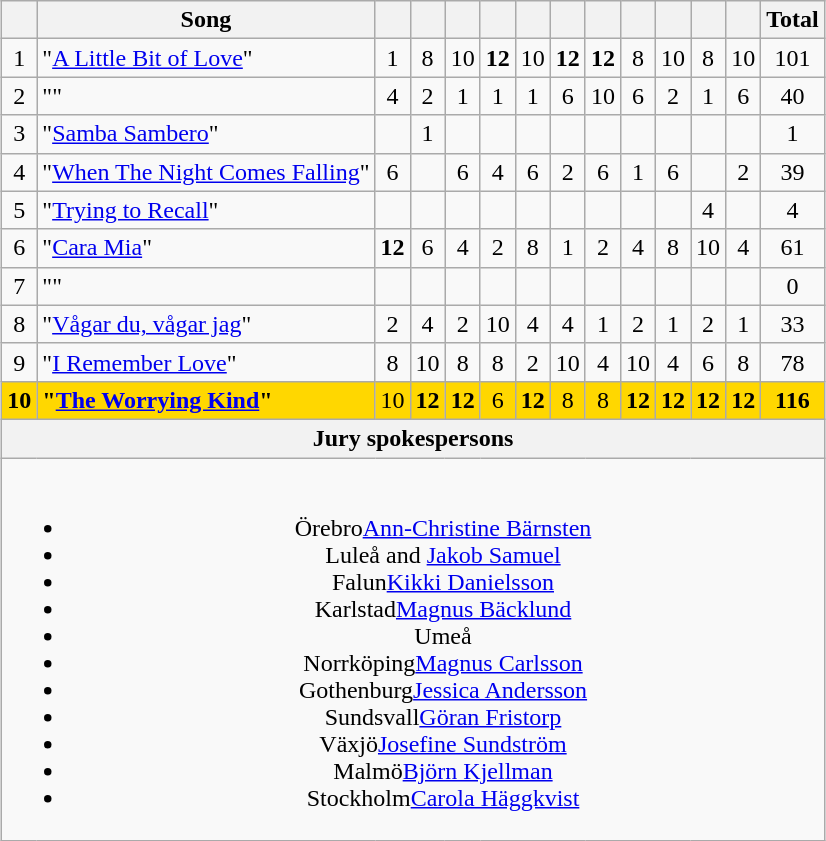<table class="wikitable" style="margin: 1em auto 1em auto; text-align:center;">
<tr>
<th></th>
<th>Song</th>
<th></th>
<th></th>
<th></th>
<th></th>
<th></th>
<th></th>
<th></th>
<th></th>
<th></th>
<th></th>
<th></th>
<th>Total</th>
</tr>
<tr>
<td>1</td>
<td align="left">"<a href='#'>A Little Bit of Love</a>"</td>
<td>1</td>
<td>8</td>
<td>10</td>
<td><strong>12</strong></td>
<td>10</td>
<td><strong>12</strong></td>
<td><strong>12</strong></td>
<td>8</td>
<td>10</td>
<td>8</td>
<td>10</td>
<td>101</td>
</tr>
<tr>
<td>2</td>
<td align="left">""</td>
<td>4</td>
<td>2</td>
<td>1</td>
<td>1</td>
<td>1</td>
<td>6</td>
<td>10</td>
<td>6</td>
<td>2</td>
<td>1</td>
<td>6</td>
<td>40</td>
</tr>
<tr>
<td>3</td>
<td align="left">"<a href='#'>Samba Sambero</a>"</td>
<td></td>
<td>1</td>
<td></td>
<td></td>
<td></td>
<td></td>
<td></td>
<td></td>
<td></td>
<td></td>
<td></td>
<td>1</td>
</tr>
<tr>
<td>4</td>
<td align="left">"<a href='#'>When The Night Comes Falling</a>"</td>
<td>6</td>
<td></td>
<td>6</td>
<td>4</td>
<td>6</td>
<td>2</td>
<td>6</td>
<td>1</td>
<td>6</td>
<td></td>
<td>2</td>
<td>39</td>
</tr>
<tr>
<td>5</td>
<td align="left">"<a href='#'>Trying to Recall</a>"</td>
<td></td>
<td></td>
<td></td>
<td></td>
<td></td>
<td></td>
<td></td>
<td></td>
<td></td>
<td>4</td>
<td></td>
<td>4</td>
</tr>
<tr>
<td>6</td>
<td align="left">"<a href='#'><span>Cara Mia</span></a>"</td>
<td><strong>12</strong></td>
<td>6</td>
<td>4</td>
<td>2</td>
<td>8</td>
<td>1</td>
<td>2</td>
<td>4</td>
<td>8</td>
<td>10</td>
<td>4</td>
<td>61</td>
</tr>
<tr>
<td>7</td>
<td align="left">""</td>
<td></td>
<td></td>
<td></td>
<td></td>
<td></td>
<td></td>
<td></td>
<td></td>
<td></td>
<td></td>
<td></td>
<td>0</td>
</tr>
<tr>
<td>8</td>
<td align="left">"<a href='#'>Vågar du, vågar jag</a>"</td>
<td>2</td>
<td>4</td>
<td>2</td>
<td>10</td>
<td>4</td>
<td>4</td>
<td>1</td>
<td>2</td>
<td>1</td>
<td>2</td>
<td>1</td>
<td>33</td>
</tr>
<tr>
<td>9</td>
<td align="left">"<a href='#'>I Remember Love</a>"</td>
<td>8</td>
<td>10</td>
<td>8</td>
<td>8</td>
<td>2</td>
<td>10</td>
<td>4</td>
<td>10</td>
<td>4</td>
<td>6</td>
<td>8</td>
<td>78</td>
</tr>
<tr style="background:gold">
<td><strong>10</strong></td>
<td align="left"><strong>"<a href='#'>The Worrying Kind</a>"</strong></td>
<td>10</td>
<td><strong>12</strong></td>
<td><strong>12</strong></td>
<td>6</td>
<td><strong>12</strong></td>
<td>8</td>
<td>8</td>
<td><strong>12</strong></td>
<td><strong>12</strong></td>
<td><strong>12</strong></td>
<td><strong>12</strong></td>
<td><strong>116</strong></td>
</tr>
<tr class="sortbottom">
<th colspan="14">Jury spokespersons</th>
</tr>
<tr class="sortbottom">
<td colspan="14"><br><ul><li>Örebro<a href='#'>Ann-Christine Bärnsten</a></li><li>Luleå and <a href='#'>Jakob Samuel</a></li><li>Falun<a href='#'>Kikki Danielsson</a></li><li>Karlstad<a href='#'>Magnus Bäcklund</a></li><li>Umeå</li><li>Norrköping<a href='#'>Magnus Carlsson</a></li><li>Gothenburg<a href='#'>Jessica Andersson</a></li><li>Sundsvall<a href='#'>Göran Fristorp</a></li><li>Växjö<a href='#'>Josefine Sundström</a></li><li>Malmö<a href='#'>Björn Kjellman</a></li><li>Stockholm<a href='#'>Carola Häggkvist</a></li></ul></td>
</tr>
</table>
